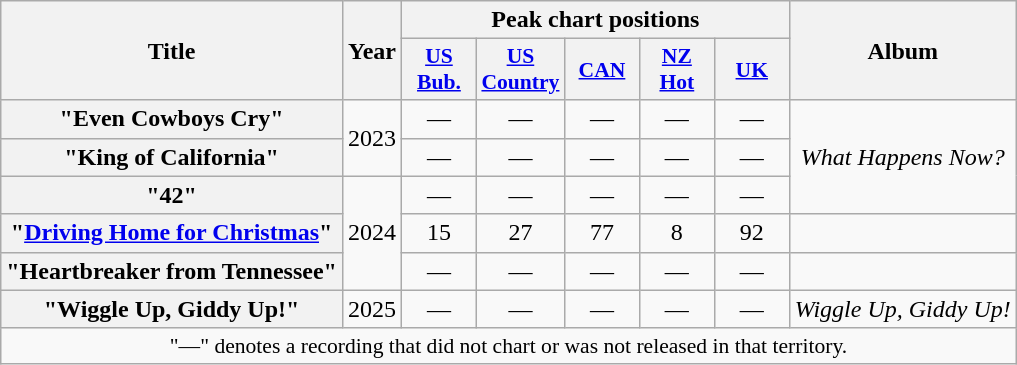<table class="wikitable plainrowheaders" style="text-align:center">
<tr>
<th scope="col" rowspan="2">Title</th>
<th scope="col" rowspan="2">Year</th>
<th scope="col" colspan="5">Peak chart positions</th>
<th scope="col" rowspan="2">Album</th>
</tr>
<tr>
<th scope="col" style="width:3em;font-size:90%;"><a href='#'>US<br>Bub.</a><br></th>
<th scope="col" style="width:3em;font-size:90%;"><a href='#'>US<br>Country</a><br></th>
<th scope="col" style="width:3em;font-size:90%;"><a href='#'>CAN</a><br></th>
<th scope="col" style="width:3em;font-size:90%;"><a href='#'>NZ<br>Hot</a><br></th>
<th scope="col" style="width:3em;font-size:90%;"><a href='#'>UK</a><br></th>
</tr>
<tr>
<th scope="row">"Even Cowboys Cry"</th>
<td rowspan="2">2023</td>
<td>—</td>
<td>—</td>
<td>—</td>
<td>—</td>
<td>—</td>
<td rowspan="3"><em>What Happens Now?</em></td>
</tr>
<tr>
<th scope="row">"King of California"</th>
<td>—</td>
<td>—</td>
<td>—</td>
<td>—</td>
<td>—</td>
</tr>
<tr>
<th scope="row">"42"</th>
<td rowspan="3">2024</td>
<td>—</td>
<td>—</td>
<td>—</td>
<td>—</td>
<td>—</td>
</tr>
<tr>
<th scope="row">"<a href='#'>Driving Home for Christmas</a>"</th>
<td>15</td>
<td>27</td>
<td>77</td>
<td>8</td>
<td>92</td>
<td></td>
</tr>
<tr>
<th scope="row">"Heartbreaker from Tennessee"</th>
<td>—</td>
<td>—</td>
<td>—</td>
<td>—</td>
<td>—</td>
<td></td>
</tr>
<tr>
<th scope="row">"Wiggle Up, Giddy Up!"<br></th>
<td>2025</td>
<td>—</td>
<td>—</td>
<td>—</td>
<td>—</td>
<td>—</td>
<td><em>Wiggle Up, Giddy Up!</em></td>
</tr>
<tr>
<td colspan="8" style="font-size:90%">"—" denotes a recording that did not chart or was not released in that territory.</td>
</tr>
</table>
